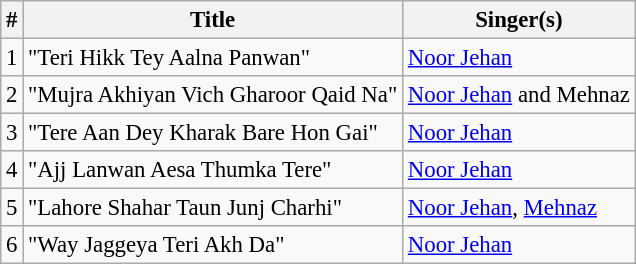<table class="wikitable" style="font-size:95%;">
<tr>
<th>#</th>
<th>Title</th>
<th>Singer(s)</th>
</tr>
<tr>
<td>1</td>
<td>"Teri Hikk Tey Aalna Panwan"</td>
<td><a href='#'>Noor Jehan</a></td>
</tr>
<tr>
<td>2</td>
<td>"Mujra Akhiyan Vich Gharoor Qaid Na"</td>
<td><a href='#'>Noor Jehan</a> and Mehnaz</td>
</tr>
<tr>
<td>3</td>
<td>"Tere Aan Dey Kharak Bare Hon Gai"</td>
<td><a href='#'>Noor Jehan</a></td>
</tr>
<tr>
<td>4</td>
<td>"Ajj Lanwan Aesa Thumka Tere"</td>
<td><a href='#'>Noor Jehan</a></td>
</tr>
<tr>
<td>5</td>
<td>"Lahore Shahar Taun Junj Charhi"</td>
<td><a href='#'>Noor Jehan</a>, <a href='#'>Mehnaz</a></td>
</tr>
<tr>
<td>6</td>
<td>"Way Jaggeya Teri Akh Da"</td>
<td><a href='#'>Noor Jehan</a></td>
</tr>
</table>
